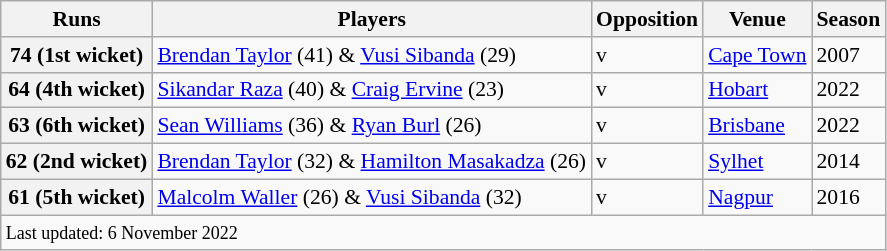<table class="wikitable"style="font-size: 90%">
<tr>
<th scope="col"><strong>Runs</strong></th>
<th scope="col"><strong>Players</strong></th>
<th scope="col"><strong>Opposition</strong></th>
<th scope="col"><strong>Venue</strong></th>
<th scope="col"><strong>Season</strong></th>
</tr>
<tr>
<th>74 (1st wicket)</th>
<td><a href='#'>Brendan Taylor</a> (41) & <a href='#'>Vusi Sibanda</a> (29)</td>
<td>v </td>
<td><a href='#'>Cape Town</a></td>
<td>2007</td>
</tr>
<tr>
<th>64 (4th wicket)</th>
<td><a href='#'>Sikandar Raza</a> (40) & <a href='#'>Craig Ervine</a> (23)</td>
<td>v </td>
<td><a href='#'>Hobart</a></td>
<td>2022</td>
</tr>
<tr>
<th>63 (6th wicket)</th>
<td><a href='#'>Sean Williams</a> (36) & <a href='#'>Ryan Burl</a> (26)</td>
<td>v </td>
<td><a href='#'>Brisbane</a></td>
<td>2022</td>
</tr>
<tr>
<th>62 (2nd wicket)</th>
<td><a href='#'>Brendan Taylor</a> (32) & <a href='#'>Hamilton Masakadza</a> (26)</td>
<td>v </td>
<td><a href='#'>Sylhet</a></td>
<td>2014</td>
</tr>
<tr>
<th>61 (5th wicket)</th>
<td><a href='#'>Malcolm Waller</a> (26) & <a href='#'>Vusi Sibanda</a> (32)</td>
<td>v </td>
<td><a href='#'>Nagpur</a></td>
<td>2016</td>
</tr>
<tr>
<td colspan="5"><small>Last updated: 6 November 2022</small></td>
</tr>
</table>
